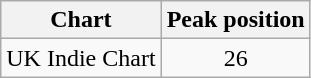<table class="wikitable sortable">
<tr>
<th>Chart</th>
<th>Peak position</th>
</tr>
<tr>
<td align="left">UK Indie Chart</td>
<td align="center">26</td>
</tr>
</table>
